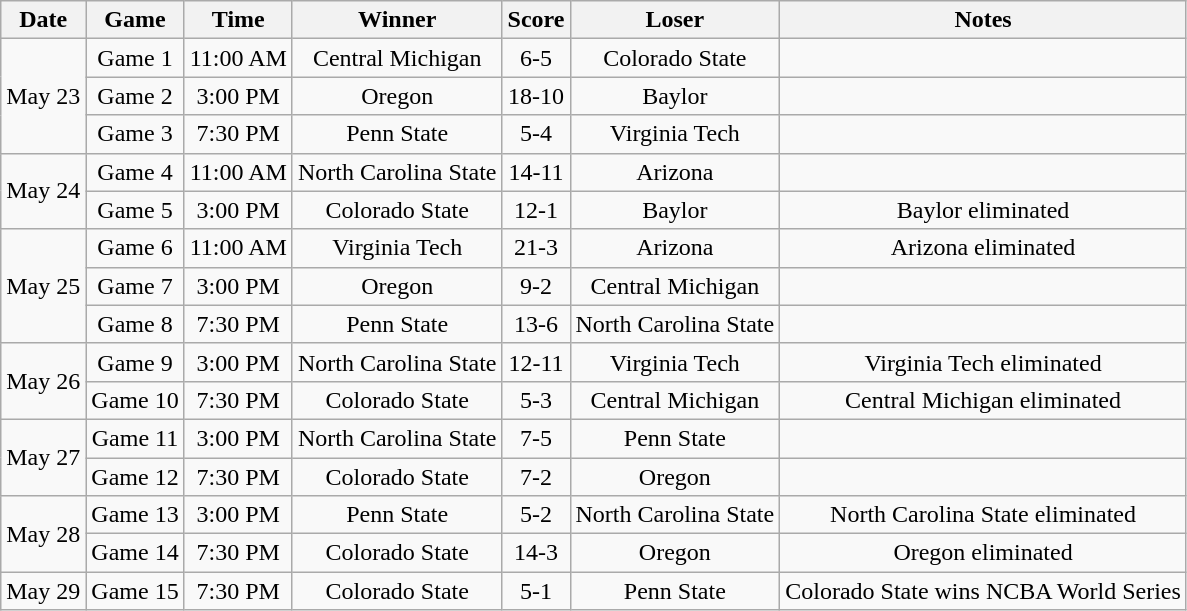<table class="wikitable">
<tr align="center">
<th>Date</th>
<th>Game</th>
<th>Time</th>
<th>Winner</th>
<th>Score</th>
<th>Loser</th>
<th>Notes</th>
</tr>
<tr align="center">
<td rowspan=3>May 23</td>
<td>Game 1</td>
<td>11:00 AM</td>
<td>Central Michigan</td>
<td>6-5</td>
<td>Colorado State</td>
<td></td>
</tr>
<tr align="center">
<td>Game 2</td>
<td>3:00 PM</td>
<td>Oregon</td>
<td>18-10</td>
<td>Baylor</td>
<td></td>
</tr>
<tr align="center">
<td>Game 3</td>
<td>7:30 PM</td>
<td>Penn State</td>
<td>5-4</td>
<td>Virginia Tech</td>
<td></td>
</tr>
<tr align="center">
<td rowspan=2>May 24</td>
<td>Game 4</td>
<td>11:00 AM</td>
<td>North Carolina State</td>
<td>14-11</td>
<td>Arizona</td>
<td></td>
</tr>
<tr align="center">
<td>Game 5</td>
<td>3:00 PM</td>
<td>Colorado State</td>
<td>12-1</td>
<td>Baylor</td>
<td>Baylor eliminated</td>
</tr>
<tr align="center">
<td rowspan=3>May 25</td>
<td>Game 6</td>
<td>11:00 AM</td>
<td>Virginia Tech</td>
<td>21-3</td>
<td>Arizona</td>
<td>Arizona eliminated</td>
</tr>
<tr align="center">
<td>Game 7</td>
<td>3:00 PM</td>
<td>Oregon</td>
<td>9-2</td>
<td>Central Michigan</td>
<td></td>
</tr>
<tr align="center">
<td>Game 8</td>
<td>7:30 PM</td>
<td>Penn State</td>
<td>13-6</td>
<td>North Carolina State</td>
<td></td>
</tr>
<tr align="center">
<td rowspan=2>May 26</td>
<td>Game 9</td>
<td>3:00 PM</td>
<td>North Carolina State</td>
<td>12-11</td>
<td>Virginia Tech</td>
<td>Virginia Tech eliminated</td>
</tr>
<tr align="center">
<td>Game 10</td>
<td>7:30 PM</td>
<td>Colorado State</td>
<td>5-3</td>
<td>Central Michigan</td>
<td>Central Michigan eliminated</td>
</tr>
<tr align="center">
<td rowspan=2>May 27</td>
<td>Game 11</td>
<td>3:00 PM</td>
<td>North Carolina State</td>
<td>7-5</td>
<td>Penn State</td>
<td></td>
</tr>
<tr align="center">
<td>Game 12</td>
<td>7:30 PM</td>
<td>Colorado State</td>
<td>7-2</td>
<td>Oregon</td>
<td></td>
</tr>
<tr align="center">
<td rowspan=2>May 28</td>
<td>Game 13</td>
<td>3:00 PM</td>
<td>Penn State</td>
<td>5-2</td>
<td>North Carolina State</td>
<td>North Carolina State eliminated</td>
</tr>
<tr align="center">
<td>Game 14</td>
<td>7:30 PM</td>
<td>Colorado State</td>
<td>14-3</td>
<td>Oregon</td>
<td>Oregon eliminated</td>
</tr>
<tr align="center">
<td>May 29</td>
<td>Game 15</td>
<td>7:30 PM</td>
<td>Colorado State</td>
<td>5-1</td>
<td>Penn State</td>
<td>Colorado State wins NCBA World Series</td>
</tr>
</table>
